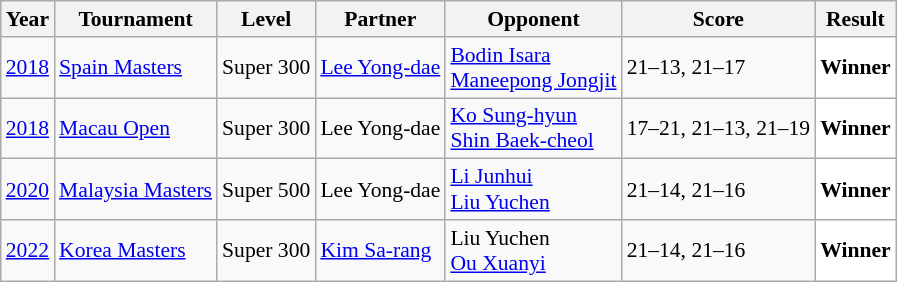<table class="sortable wikitable" style="font-size: 90%;">
<tr>
<th>Year</th>
<th>Tournament</th>
<th>Level</th>
<th>Partner</th>
<th>Opponent</th>
<th>Score</th>
<th>Result</th>
</tr>
<tr>
<td align="center"><a href='#'>2018</a></td>
<td align="left"><a href='#'>Spain Masters</a></td>
<td align="left">Super 300</td>
<td align="left"> <a href='#'>Lee Yong-dae</a></td>
<td align="left"> <a href='#'>Bodin Isara</a><br> <a href='#'>Maneepong Jongjit</a></td>
<td align="left">21–13, 21–17</td>
<td style="text-align:left; background:white"> <strong>Winner</strong></td>
</tr>
<tr>
<td align="center"><a href='#'>2018</a></td>
<td align="left"><a href='#'>Macau Open</a></td>
<td align="left">Super 300</td>
<td align="left"> Lee Yong-dae</td>
<td align="left"> <a href='#'>Ko Sung-hyun</a><br> <a href='#'>Shin Baek-cheol</a></td>
<td align="left">17–21, 21–13, 21–19</td>
<td style="text-align:left; background:white"> <strong>Winner</strong></td>
</tr>
<tr>
<td align="center"><a href='#'>2020</a></td>
<td align="left"><a href='#'>Malaysia Masters</a></td>
<td align="left">Super 500</td>
<td align="left"> Lee Yong-dae</td>
<td align="left"> <a href='#'>Li Junhui</a><br> <a href='#'>Liu Yuchen</a></td>
<td align="left">21–14, 21–16</td>
<td style="text-align:left; background:white"> <strong>Winner</strong></td>
</tr>
<tr>
<td align="center"><a href='#'>2022</a></td>
<td align="left"><a href='#'>Korea Masters</a></td>
<td align="left">Super 300</td>
<td align="left"> <a href='#'>Kim Sa-rang</a></td>
<td align="left"> Liu Yuchen<br> <a href='#'>Ou Xuanyi</a></td>
<td align="left">21–14, 21–16</td>
<td style="text-align:left; background:white"> <strong>Winner</strong></td>
</tr>
</table>
